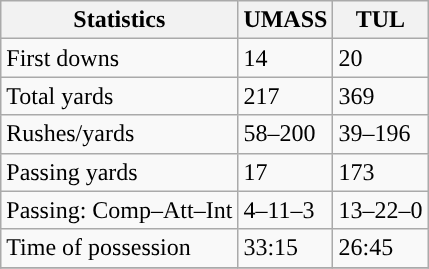<table class="wikitable" style="float: left;">
<tr>
<th>Statistics</th>
<th>UMASS</th>
<th>TUL</th>
</tr>
<tr>
<td>First downs</td>
<td>14</td>
<td>20</td>
</tr>
<tr>
<td>Total yards</td>
<td>217</td>
<td>369</td>
</tr>
<tr>
<td>Rushes/yards</td>
<td>58–200</td>
<td>39–196</td>
</tr>
<tr>
<td>Passing yards</td>
<td>17</td>
<td>173</td>
</tr>
<tr>
<td>Passing: Comp–Att–Int</td>
<td>4–11–3</td>
<td>13–22–0</td>
</tr>
<tr>
<td>Time of possession</td>
<td>33:15</td>
<td>26:45</td>
</tr>
<tr>
</tr>
</table>
